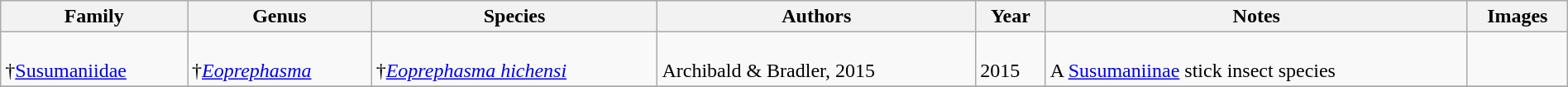<table class="wikitable sortable"  style="margin:auto; width:100%;">
<tr>
<th>Family</th>
<th>Genus</th>
<th>Species</th>
<th>Authors</th>
<th>Year</th>
<th>Notes</th>
<th>Images</th>
</tr>
<tr>
<td><br>†<a href='#'>Susumaniidae</a></td>
<td><br>†<em><a href='#'>Eoprephasma</a></em></td>
<td><br>†<em><a href='#'>Eoprephasma hichensi</a></em></td>
<td><br>Archibald & Bradler, 2015</td>
<td><br>2015</td>
<td><br>A <a href='#'>Susumaniinae</a> stick insect species</td>
<td></td>
</tr>
<tr>
</tr>
</table>
